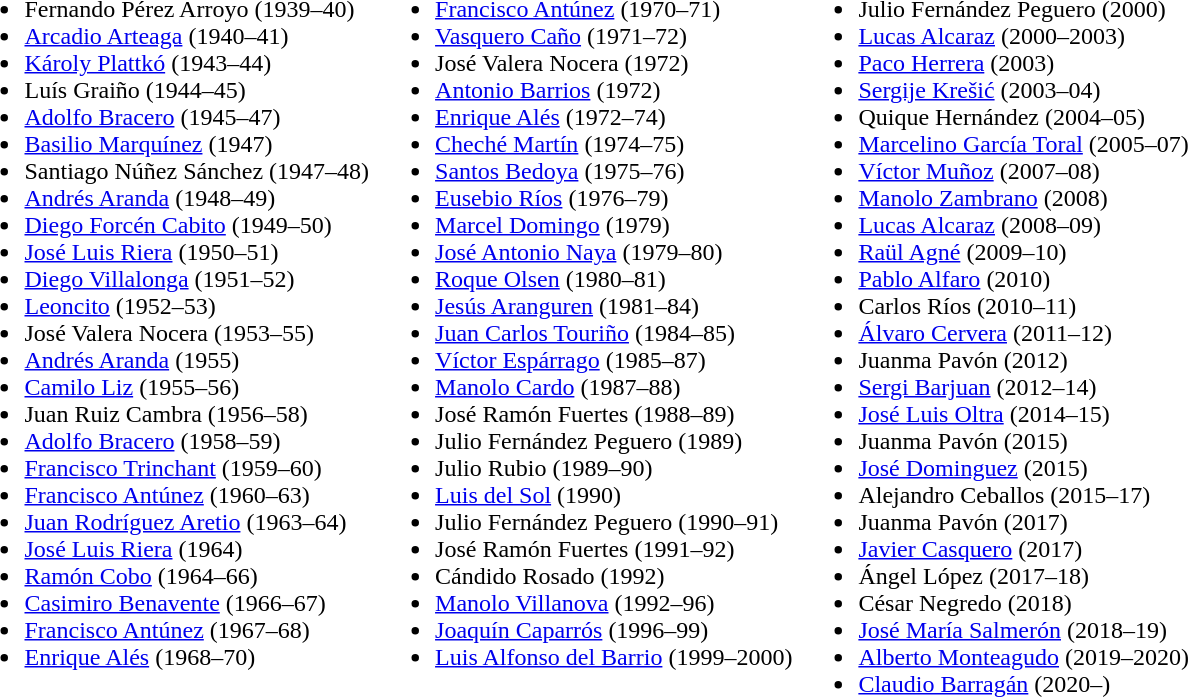<table>
<tr style="vertical-align: top;">
<td><br><ul><li> Fernando Pérez Arroyo (1939–40)</li><li> <a href='#'>Arcadio Arteaga</a> (1940–41)</li><li> <a href='#'>Károly Plattkó</a> (1943–44)</li><li> Luís Graiño (1944–45)</li><li> <a href='#'>Adolfo Bracero</a> (1945–47)</li><li> <a href='#'>Basilio Marquínez</a> (1947)</li><li> Santiago Núñez Sánchez (1947–48)</li><li> <a href='#'>Andrés Aranda</a> (1948–49)</li><li> <a href='#'>Diego Forcén Cabito</a> (1949–50)</li><li> <a href='#'>José Luis Riera</a> (1950–51)</li><li> <a href='#'>Diego Villalonga</a> (1951–52)</li><li> <a href='#'>Leoncito</a> (1952–53)</li><li> José Valera Nocera (1953–55)</li><li> <a href='#'>Andrés Aranda</a> (1955)</li><li> <a href='#'>Camilo Liz</a> (1955–56)</li><li> Juan Ruiz Cambra (1956–58)</li><li> <a href='#'>Adolfo Bracero</a> (1958–59)</li><li> <a href='#'>Francisco Trinchant</a> (1959–60)</li><li> <a href='#'>Francisco Antúnez</a> (1960–63)</li><li> <a href='#'>Juan Rodríguez Aretio</a> (1963–64)</li><li> <a href='#'>José Luis Riera</a> (1964)</li><li> <a href='#'>Ramón Cobo</a> (1964–66)</li><li> <a href='#'>Casimiro Benavente</a> (1966–67)</li><li> <a href='#'>Francisco Antúnez</a> (1967–68)</li><li> <a href='#'>Enrique Alés</a> (1968–70)</li></ul></td>
<td><br><ul><li> <a href='#'>Francisco Antúnez</a> (1970–71)</li><li> <a href='#'>Vasquero Caño</a> (1971–72)</li><li> José Valera Nocera (1972)</li><li> <a href='#'>Antonio Barrios</a> (1972)</li><li> <a href='#'>Enrique Alés</a> (1972–74)</li><li> <a href='#'>Cheché Martín</a> (1974–75)</li><li> <a href='#'>Santos Bedoya</a> (1975–76)</li><li> <a href='#'>Eusebio Ríos</a> (1976–79)</li><li> <a href='#'>Marcel Domingo</a> (1979)</li><li> <a href='#'>José Antonio Naya</a> (1979–80)</li><li> <a href='#'>Roque Olsen</a> (1980–81)</li><li> <a href='#'>Jesús Aranguren</a> (1981–84)</li><li> <a href='#'>Juan Carlos Touriño</a> (1984–85)</li><li> <a href='#'>Víctor Espárrago</a> (1985–87)</li><li> <a href='#'>Manolo Cardo</a> (1987–88)</li><li> José Ramón Fuertes (1988–89)</li><li> Julio Fernández Peguero (1989)</li><li> Julio Rubio (1989–90)</li><li> <a href='#'>Luis del Sol</a> (1990)</li><li> Julio Fernández Peguero (1990–91)</li><li> José Ramón Fuertes (1991–92)</li><li> Cándido Rosado (1992)</li><li> <a href='#'>Manolo Villanova</a> (1992–96)</li><li> <a href='#'>Joaquín Caparrós</a> (1996–99)</li><li> <a href='#'>Luis Alfonso del Barrio</a> (1999–2000)</li></ul></td>
<td><br><ul><li> Julio Fernández Peguero (2000)</li><li> <a href='#'>Lucas Alcaraz</a> (2000–2003)</li><li> <a href='#'>Paco Herrera</a> (2003)</li><li> <a href='#'>Sergije Krešić</a> (2003–04)</li><li> Quique Hernández (2004–05)</li><li> <a href='#'>Marcelino García Toral</a> (2005–07)</li><li> <a href='#'>Víctor Muñoz</a> (2007–08)</li><li> <a href='#'>Manolo Zambrano</a> (2008)</li><li> <a href='#'>Lucas Alcaraz</a> (2008–09)</li><li> <a href='#'>Raül Agné</a> (2009–10)</li><li> <a href='#'>Pablo Alfaro</a> (2010)</li><li> Carlos Ríos (2010–11)</li><li> <a href='#'>Álvaro Cervera</a> (2011–12)</li><li> Juanma Pavón (2012)</li><li> <a href='#'>Sergi Barjuan</a> (2012–14)</li><li> <a href='#'>José Luis Oltra</a> (2014–15)</li><li> Juanma Pavón (2015)</li><li> <a href='#'>José Dominguez</a> (2015)</li><li> Alejandro Ceballos (2015–17)</li><li> Juanma Pavón (2017)</li><li> <a href='#'>Javier Casquero</a> (2017)</li><li> Ángel López (2017–18)</li><li> César Negredo (2018)</li><li> <a href='#'>José María Salmerón</a> (2018–19)</li><li> <a href='#'>Alberto Monteagudo</a> (2019–2020)</li><li> <a href='#'>Claudio Barragán</a> (2020–)</li></ul></td>
</tr>
</table>
